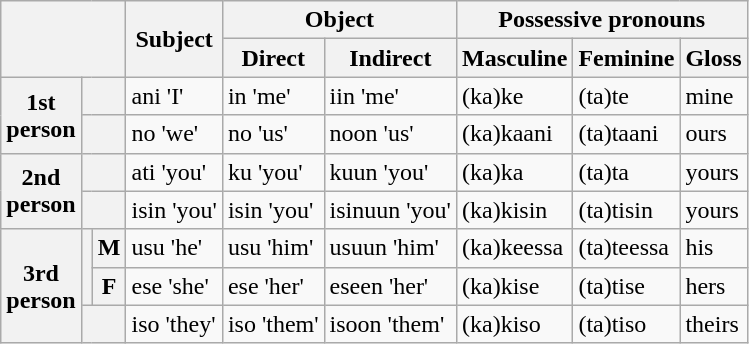<table class="wikitable">
<tr>
<th rowspan="2" colspan="3"></th>
<th rowspan="2">Subject</th>
<th colspan="2">Object</th>
<th colspan="3">Possessive pronouns</th>
</tr>
<tr>
<th>Direct</th>
<th>Indirect</th>
<th>Masculine</th>
<th>Feminine</th>
<th>Gloss</th>
</tr>
<tr>
<th rowspan="2">1st<br>person</th>
<th colspan="2"></th>
<td>ani 'I'</td>
<td>in 'me'</td>
<td>iin 'me'</td>
<td>(ka)ke</td>
<td>(ta)te</td>
<td>mine</td>
</tr>
<tr>
<th colspan="2"></th>
<td>no 'we'</td>
<td>no 'us'</td>
<td>noon 'us'</td>
<td>(ka)kaani</td>
<td>(ta)taani</td>
<td>ours</td>
</tr>
<tr>
<th rowspan="2">2nd<br>person</th>
<th colspan="2"></th>
<td>ati 'you'</td>
<td>ku 'you'</td>
<td>kuun 'you'</td>
<td>(ka)ka</td>
<td>(ta)ta</td>
<td>yours</td>
</tr>
<tr>
<th colspan="2"></th>
<td>isin 'you'</td>
<td>isin 'you'</td>
<td>isinuun 'you'</td>
<td>(ka)kisin</td>
<td>(ta)tisin</td>
<td>yours</td>
</tr>
<tr>
<th rowspan="3">3rd<br>person</th>
<th rowspan="2"></th>
<th>M</th>
<td>usu 'he'</td>
<td>usu 'him'</td>
<td>usuun 'him'</td>
<td>(ka)keessa</td>
<td>(ta)teessa</td>
<td>his</td>
</tr>
<tr>
<th>F</th>
<td>ese 'she'</td>
<td>ese 'her'</td>
<td>eseen 'her'</td>
<td>(ka)kise</td>
<td>(ta)tise</td>
<td>hers</td>
</tr>
<tr>
<th colspan="2"></th>
<td>iso 'they'</td>
<td>iso 'them'</td>
<td>isoon 'them'</td>
<td>(ka)kiso</td>
<td>(ta)tiso</td>
<td>theirs</td>
</tr>
</table>
